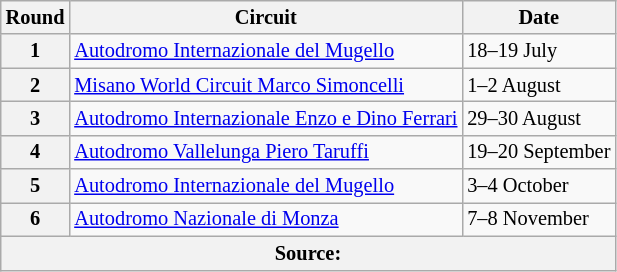<table class="wikitable" style="font-size: 85%">
<tr>
<th>Round</th>
<th>Circuit</th>
<th>Date</th>
</tr>
<tr>
<th>1</th>
<td><a href='#'>Autodromo Internazionale del Mugello</a></td>
<td>18–19 July</td>
</tr>
<tr>
<th>2</th>
<td><a href='#'>Misano World Circuit Marco Simoncelli</a></td>
<td>1–2 August</td>
</tr>
<tr>
<th>3</th>
<td><a href='#'>Autodromo Internazionale Enzo e Dino Ferrari</a></td>
<td>29–30 August</td>
</tr>
<tr>
<th>4</th>
<td><a href='#'>Autodromo Vallelunga Piero Taruffi</a></td>
<td>19–20 September</td>
</tr>
<tr>
<th>5</th>
<td><a href='#'>Autodromo Internazionale del Mugello</a></td>
<td>3–4 October</td>
</tr>
<tr>
<th>6</th>
<td><a href='#'>Autodromo Nazionale di Monza</a></td>
<td>7–8 November</td>
</tr>
<tr>
<th colspan=3>Source:</th>
</tr>
</table>
